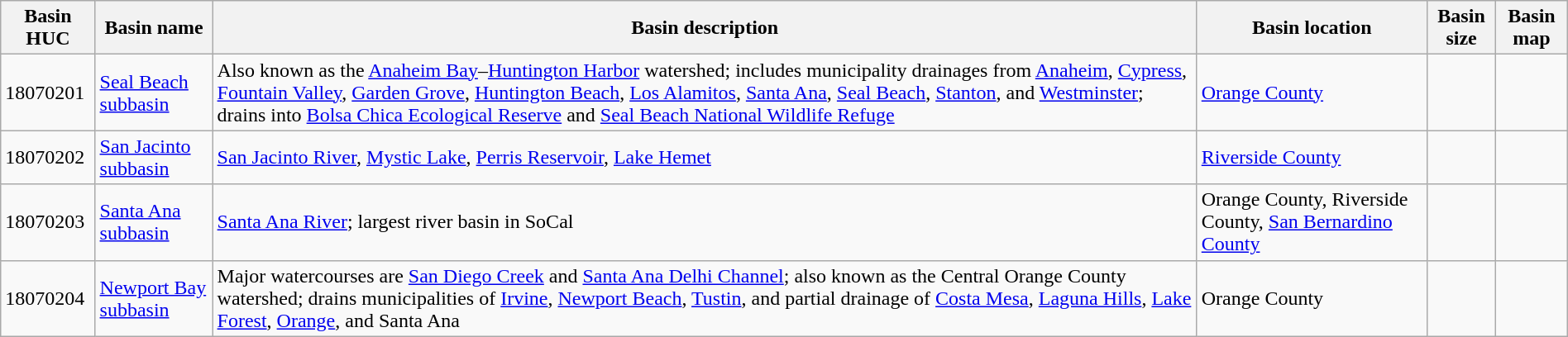<table class="wikitable" border="1" style="margin: 1em auto 1em auto;">
<tr>
<th scope="col">Basin HUC</th>
<th scope="col">Basin name</th>
<th scope="col">Basin description</th>
<th scope="col">Basin location</th>
<th scope="col">Basin size</th>
<th scope="col">Basin map</th>
</tr>
<tr>
<td>18070201</td>
<td><a href='#'>Seal Beach subbasin</a></td>
<td>Also known as the <a href='#'>Anaheim Bay</a>–<a href='#'>Huntington Harbor</a> watershed; includes municipality drainages from <a href='#'>Anaheim</a>, <a href='#'>Cypress</a>, <a href='#'>Fountain Valley</a>, <a href='#'>Garden Grove</a>, <a href='#'>Huntington Beach</a>, <a href='#'>Los Alamitos</a>, <a href='#'>Santa Ana</a>, <a href='#'>Seal Beach</a>, <a href='#'>Stanton</a>, and <a href='#'>Westminster</a>; drains into <a href='#'>Bolsa Chica Ecological Reserve</a> and <a href='#'>Seal Beach National Wildlife Refuge</a></td>
<td><a href='#'>Orange County</a></td>
<td></td>
<td></td>
</tr>
<tr>
<td>18070202</td>
<td><a href='#'>San Jacinto subbasin</a></td>
<td><a href='#'>San Jacinto River</a>, <a href='#'>Mystic Lake</a>, <a href='#'>Perris Reservoir</a>, <a href='#'>Lake Hemet</a></td>
<td><a href='#'>Riverside County</a></td>
<td></td>
<td></td>
</tr>
<tr>
<td>18070203</td>
<td><a href='#'>Santa Ana subbasin</a></td>
<td><a href='#'>Santa Ana River</a>; largest river basin in SoCal</td>
<td>Orange County, Riverside County, <a href='#'>San Bernardino County</a></td>
<td></td>
<td></td>
</tr>
<tr>
<td>18070204</td>
<td><a href='#'>Newport Bay subbasin</a></td>
<td>Major watercourses are <a href='#'>San Diego Creek</a> and <a href='#'>Santa Ana Delhi Channel</a>; also known as  the Central Orange County watershed; drains municipalities of <a href='#'>Irvine</a>, <a href='#'>Newport Beach</a>, <a href='#'>Tustin</a>, and partial drainage of <a href='#'>Costa Mesa</a>, <a href='#'>Laguna Hills</a>, <a href='#'>Lake Forest</a>, <a href='#'>Orange</a>, and Santa Ana</td>
<td>Orange County</td>
<td></td>
<td></td>
</tr>
</table>
